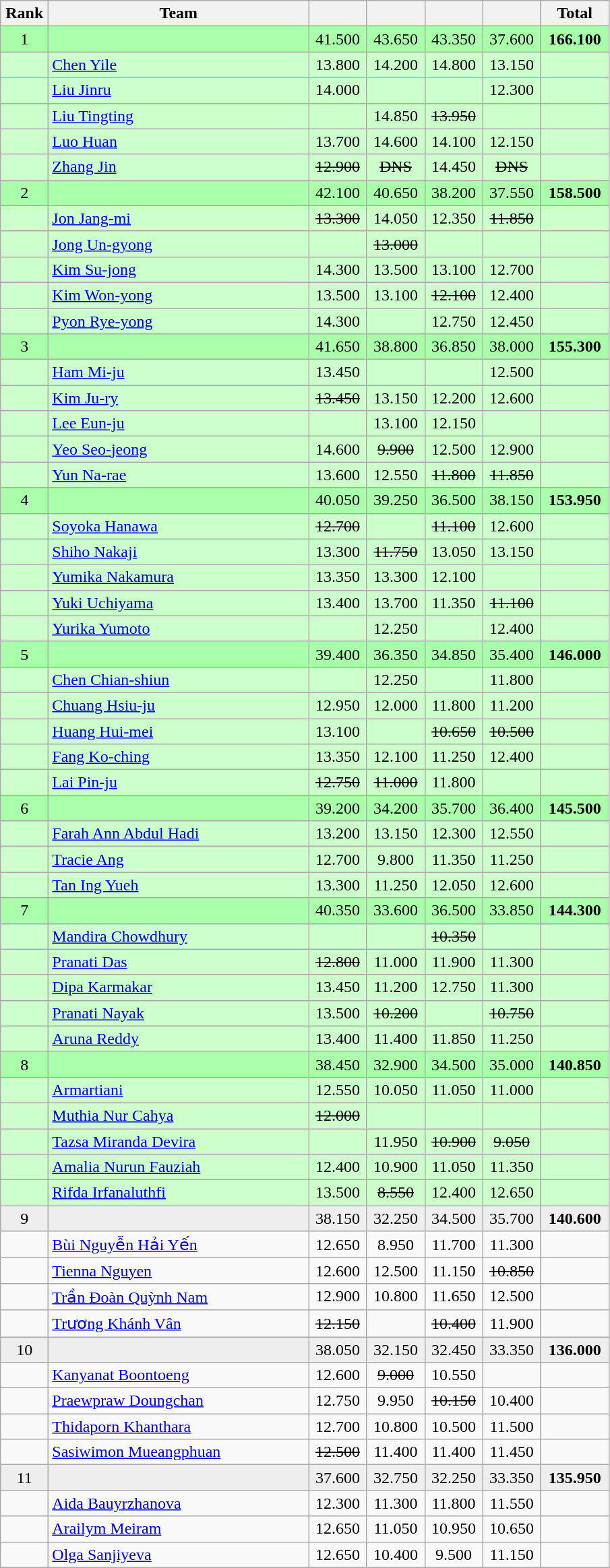<table class=wikitable style="text-align:center">
<tr>
<th width=40>Rank</th>
<th width=250>Team</th>
<th width=50></th>
<th width=50></th>
<th width=50></th>
<th width=50></th>
<th width=60>Total</th>
</tr>
<tr bgcolor="aaffaa">
<td>1</td>
<td align=left></td>
<td>41.500</td>
<td>43.650</td>
<td>43.350</td>
<td>37.600</td>
<td><strong>166.100</strong></td>
</tr>
<tr bgcolor="ccffcc">
<td></td>
<td align=left><a href='#'>Chen Yile</a></td>
<td>13.800</td>
<td>14.200</td>
<td>14.800</td>
<td>13.150</td>
<td></td>
</tr>
<tr bgcolor="ccffcc">
<td></td>
<td align=left><a href='#'>Liu Jinru</a></td>
<td>14.000</td>
<td></td>
<td></td>
<td>12.300</td>
<td></td>
</tr>
<tr bgcolor="ccffcc">
<td></td>
<td align=left><a href='#'>Liu Tingting</a></td>
<td></td>
<td>14.850</td>
<td><s>13.950</s></td>
<td></td>
<td></td>
</tr>
<tr bgcolor="ccffcc">
<td></td>
<td align=left><a href='#'>Luo Huan</a></td>
<td>13.700</td>
<td>14.600</td>
<td>14.100</td>
<td>12.150</td>
<td></td>
</tr>
<tr bgcolor="ccffcc">
<td></td>
<td align=left><a href='#'>Zhang Jin</a></td>
<td><s>12.900</s></td>
<td><s>DNS</s></td>
<td>14.450</td>
<td><s>DNS</s></td>
<td></td>
</tr>
<tr bgcolor="aaffaa">
<td>2</td>
<td align=left></td>
<td>42.100</td>
<td>40.650</td>
<td>38.200</td>
<td>37.550</td>
<td><strong>158.500</strong></td>
</tr>
<tr bgcolor="ccffcc">
<td></td>
<td align=left><a href='#'>Jon Jang-mi</a></td>
<td><s>13.300</s></td>
<td>14.050</td>
<td>12.350</td>
<td><s>11.850</s></td>
<td></td>
</tr>
<tr bgcolor="ccffcc">
<td></td>
<td align=left><a href='#'>Jong Un-gyong</a></td>
<td></td>
<td><s>13.000</s></td>
<td></td>
<td></td>
<td></td>
</tr>
<tr bgcolor="ccffcc">
<td></td>
<td align=left><a href='#'>Kim Su-jong</a></td>
<td>14.300</td>
<td>13.500</td>
<td>13.100</td>
<td>12.700</td>
<td></td>
</tr>
<tr bgcolor="ccffcc">
<td></td>
<td align=left><a href='#'>Kim Won-yong</a></td>
<td>13.500</td>
<td>13.100</td>
<td><s>12.100</s></td>
<td>12.400</td>
<td></td>
</tr>
<tr bgcolor="ccffcc">
<td></td>
<td align=left><a href='#'>Pyon Rye-yong</a></td>
<td>14.300</td>
<td></td>
<td>12.750</td>
<td>12.450</td>
<td></td>
</tr>
<tr bgcolor="aaffaa">
<td>3</td>
<td align=left></td>
<td>41.650</td>
<td>38.800</td>
<td>36.850</td>
<td>38.000</td>
<td><strong>155.300</strong></td>
</tr>
<tr bgcolor="ccffcc">
<td></td>
<td align=left><a href='#'>Ham Mi-ju</a></td>
<td>13.450</td>
<td></td>
<td></td>
<td>12.500</td>
<td></td>
</tr>
<tr bgcolor="ccffcc">
<td></td>
<td align=left><a href='#'>Kim Ju-ry</a></td>
<td><s>13.450</s></td>
<td>13.150</td>
<td>12.200</td>
<td>12.600</td>
<td></td>
</tr>
<tr bgcolor="ccffcc">
<td></td>
<td align=left><a href='#'>Lee Eun-ju</a></td>
<td></td>
<td>13.100</td>
<td>12.150</td>
<td></td>
<td></td>
</tr>
<tr bgcolor="ccffcc">
<td></td>
<td align=left><a href='#'>Yeo Seo-jeong</a></td>
<td>14.600</td>
<td><s>9.900</s></td>
<td>12.500</td>
<td>12.900</td>
<td></td>
</tr>
<tr bgcolor="ccffcc">
<td></td>
<td align=left><a href='#'>Yun Na-rae</a></td>
<td>13.600</td>
<td>12.550</td>
<td><s>11.800</s></td>
<td><s>11.850</s></td>
<td></td>
</tr>
<tr bgcolor="aaffaa">
<td>4</td>
<td align=left></td>
<td>40.050</td>
<td>39.250</td>
<td>36.500</td>
<td>38.150</td>
<td><strong>153.950</strong></td>
</tr>
<tr bgcolor="ccffcc">
<td></td>
<td align=left><a href='#'>Soyoka Hanawa</a></td>
<td><s>12.700</s></td>
<td></td>
<td><s>11.100</s></td>
<td>12.600</td>
<td></td>
</tr>
<tr bgcolor="ccffcc">
<td></td>
<td align=left><a href='#'>Shiho Nakaji</a></td>
<td>13.300</td>
<td><s>11.750</s></td>
<td>13.050</td>
<td>13.150</td>
<td></td>
</tr>
<tr bgcolor="ccffcc">
<td></td>
<td align=left><a href='#'>Yumika Nakamura</a></td>
<td>13.350</td>
<td>13.300</td>
<td>12.100</td>
<td></td>
<td></td>
</tr>
<tr bgcolor="ccffcc">
<td></td>
<td align=left><a href='#'>Yuki Uchiyama</a></td>
<td>13.400</td>
<td>13.700</td>
<td>11.350</td>
<td><s>11.100</s></td>
<td></td>
</tr>
<tr bgcolor="ccffcc">
<td></td>
<td align=left><a href='#'>Yurika Yumoto</a></td>
<td></td>
<td>12.250</td>
<td></td>
<td>12.400</td>
<td></td>
</tr>
<tr bgcolor="aaffaa">
<td>5</td>
<td align=left></td>
<td>39.400</td>
<td>36.350</td>
<td>34.850</td>
<td>35.400</td>
<td><strong>146.000</strong></td>
</tr>
<tr bgcolor="ccffcc">
<td></td>
<td align=left><a href='#'>Chen Chian-shiun</a></td>
<td></td>
<td>12.250</td>
<td></td>
<td>11.800</td>
<td></td>
</tr>
<tr bgcolor="ccffcc">
<td></td>
<td align=left><a href='#'>Chuang Hsiu-ju</a></td>
<td>12.950</td>
<td>12.000</td>
<td>11.800</td>
<td>11.200</td>
<td></td>
</tr>
<tr bgcolor="ccffcc">
<td></td>
<td align=left><a href='#'>Huang Hui-mei</a></td>
<td>13.100</td>
<td></td>
<td><s>10.650</s></td>
<td><s>10.500</s></td>
<td></td>
</tr>
<tr bgcolor="ccffcc">
<td></td>
<td align=left><a href='#'>Fang Ko-ching</a></td>
<td>13.350</td>
<td>12.100</td>
<td>11.250</td>
<td>12.400</td>
<td></td>
</tr>
<tr bgcolor="ccffcc">
<td></td>
<td align=left><a href='#'>Lai Pin-ju</a></td>
<td><s>12.750</s></td>
<td><s>11.000</s></td>
<td>11.800</td>
<td></td>
<td></td>
</tr>
<tr bgcolor="aaffaa">
<td>6</td>
<td align=left></td>
<td>39.200</td>
<td>34.200</td>
<td>35.700</td>
<td>36.400</td>
<td><strong>145.500</strong></td>
</tr>
<tr bgcolor="ccffcc">
<td></td>
<td align=left><a href='#'>Farah Ann Abdul Hadi</a></td>
<td>13.200</td>
<td>13.150</td>
<td>12.300</td>
<td>12.550</td>
<td></td>
</tr>
<tr bgcolor="ccffcc">
<td></td>
<td align=left><a href='#'>Tracie Ang</a></td>
<td>12.700</td>
<td>9.800</td>
<td>11.350</td>
<td>11.250</td>
<td></td>
</tr>
<tr bgcolor="ccffcc">
<td></td>
<td align=left><a href='#'>Tan Ing Yueh</a></td>
<td>13.300</td>
<td>11.250</td>
<td>12.050</td>
<td>12.600</td>
<td></td>
</tr>
<tr bgcolor="aaffaa">
<td>7</td>
<td align=left></td>
<td>40.350</td>
<td>33.600</td>
<td>36.500</td>
<td>33.850</td>
<td><strong>144.300</strong></td>
</tr>
<tr bgcolor="ccffcc">
<td></td>
<td align=left><a href='#'>Mandira Chowdhury</a></td>
<td></td>
<td></td>
<td><s>10.350</s></td>
<td></td>
<td></td>
</tr>
<tr bgcolor="ccffcc">
<td></td>
<td align=left><a href='#'>Pranati Das</a></td>
<td><s>12.800</s></td>
<td>11.000</td>
<td>11.900</td>
<td>11.300</td>
<td></td>
</tr>
<tr bgcolor="ccffcc">
<td></td>
<td align=left><a href='#'>Dipa Karmakar</a></td>
<td>13.450</td>
<td>11.200</td>
<td>12.750</td>
<td>11.300</td>
<td></td>
</tr>
<tr bgcolor="ccffcc">
<td></td>
<td align=left><a href='#'>Pranati Nayak</a></td>
<td>13.500</td>
<td><s>10.200</s></td>
<td></td>
<td><s>10.750</s></td>
<td></td>
</tr>
<tr bgcolor="ccffcc">
<td></td>
<td align=left><a href='#'>Aruna Reddy</a></td>
<td>13.400</td>
<td>11.400</td>
<td>11.850</td>
<td>11.250</td>
<td></td>
</tr>
<tr bgcolor="aaffaa">
<td>8</td>
<td align=left></td>
<td>38.450</td>
<td>32.900</td>
<td>34.500</td>
<td>35.000</td>
<td><strong>140.850</strong></td>
</tr>
<tr bgcolor="ccffcc">
<td></td>
<td align=left><a href='#'>Armartiani</a></td>
<td>12.550</td>
<td>10.050</td>
<td>11.050</td>
<td>11.000</td>
<td></td>
</tr>
<tr bgcolor="ccffcc">
<td></td>
<td align=left><a href='#'>Muthia Nur Cahya</a></td>
<td><s>12.000</s></td>
<td></td>
<td></td>
<td></td>
<td></td>
</tr>
<tr bgcolor="ccffcc">
<td></td>
<td align=left><a href='#'>Tazsa Miranda Devira</a></td>
<td></td>
<td>11.950</td>
<td><s>10.900</s></td>
<td><s>9.050</s></td>
<td></td>
</tr>
<tr bgcolor="ccffcc">
<td></td>
<td align=left><a href='#'>Amalia Nurun Fauziah</a></td>
<td>12.400</td>
<td>10.900</td>
<td>11.050</td>
<td>11.350</td>
<td></td>
</tr>
<tr bgcolor="ccffcc">
<td></td>
<td align=left><a href='#'>Rifda Irfanaluthfi</a></td>
<td>13.500</td>
<td><s>8.550</s></td>
<td>12.400</td>
<td>12.650</td>
<td></td>
</tr>
<tr bgcolor=eeeeee>
<td>9</td>
<td align=left></td>
<td>38.150</td>
<td>32.250</td>
<td>34.500</td>
<td>35.700</td>
<td><strong>140.600</strong></td>
</tr>
<tr>
<td></td>
<td align=left><a href='#'>Bùi Nguyễn Hải Yến</a></td>
<td>12.650</td>
<td>8.950</td>
<td>11.700</td>
<td>11.300</td>
<td></td>
</tr>
<tr>
<td></td>
<td align=left><a href='#'>Tienna Nguyen</a></td>
<td>12.600</td>
<td>12.500</td>
<td>11.150</td>
<td><s>10.850</s></td>
<td></td>
</tr>
<tr>
<td></td>
<td align=left><a href='#'>Trần Đoàn Quỳnh Nam</a></td>
<td>12.900</td>
<td>10.800</td>
<td>11.650</td>
<td>12.500</td>
<td></td>
</tr>
<tr>
<td></td>
<td align=left><a href='#'>Trương Khánh Vân</a></td>
<td><s>12.150</s></td>
<td></td>
<td><s>10.400</s></td>
<td>11.900</td>
<td></td>
</tr>
<tr bgcolor=eeeeee>
<td>10</td>
<td align=left></td>
<td>38.050</td>
<td>32.150</td>
<td>32.450</td>
<td>33.350</td>
<td><strong>136.000</strong></td>
</tr>
<tr>
<td></td>
<td align=left><a href='#'>Kanyanat Boontoeng</a></td>
<td>12.600</td>
<td><s>9.000</s></td>
<td>10.550</td>
<td></td>
<td></td>
</tr>
<tr>
<td></td>
<td align=left><a href='#'>Praewpraw Doungchan</a></td>
<td>12.750</td>
<td>9.950</td>
<td><s>10.150</s></td>
<td>10.400</td>
<td></td>
</tr>
<tr>
<td></td>
<td align=left><a href='#'>Thidaporn Khanthara</a></td>
<td>12.700</td>
<td>10.800</td>
<td>10.500</td>
<td>11.500</td>
<td></td>
</tr>
<tr>
<td></td>
<td align=left><a href='#'>Sasiwimon Mueangphuan</a></td>
<td><s>12.500</s></td>
<td>11.400</td>
<td>11.400</td>
<td>11.450</td>
<td></td>
</tr>
<tr bgcolor=eeeeee>
<td>11</td>
<td align=left></td>
<td>37.600</td>
<td>32.750</td>
<td>32.250</td>
<td>33.350</td>
<td><strong>135.950</strong></td>
</tr>
<tr>
<td></td>
<td align=left><a href='#'>Aida Bauyrzhanova</a></td>
<td>12.300</td>
<td>11.300</td>
<td>11.800</td>
<td>11.550</td>
<td></td>
</tr>
<tr>
<td></td>
<td align=left><a href='#'>Arailym Meiram</a></td>
<td>12.650</td>
<td>11.050</td>
<td>10.950</td>
<td>10.650</td>
<td></td>
</tr>
<tr>
<td></td>
<td align=left><a href='#'>Olga Sanjiyeva</a></td>
<td>12.650</td>
<td>10.400</td>
<td>9.500</td>
<td>11.150</td>
<td></td>
</tr>
</table>
